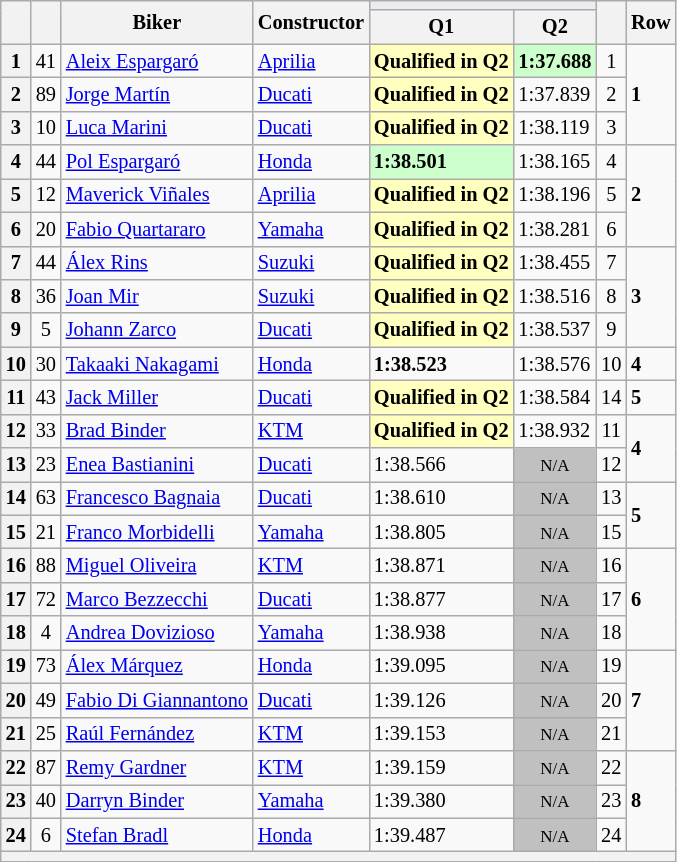<table class="wikitable sortable" style="font-size: 85%;">
<tr>
<th rowspan="2"></th>
<th rowspan="2"></th>
<th rowspan="2">Biker</th>
<th rowspan="2">Constructor</th>
<th colspan="2" style="background:#eaecf0; text-align:center;"></th>
<th rowspan="2"></th>
<th rowspan="2">Row</th>
</tr>
<tr>
<th scope="col">Q1</th>
<th scope="col">Q2</th>
</tr>
<tr>
<th scope="row">1</th>
<td align="center">41</td>
<td> <a href='#'>Aleix Espargaró</a></td>
<td><a href='#'>Aprilia</a></td>
<td style="background:#ffffbf;"><strong>Qualified in Q2</strong></td>
<td style="background:#ccffcc;"><strong>1:37.688</strong></td>
<td align="center">1</td>
<td rowspan="3"><strong>1</strong></td>
</tr>
<tr>
<th scope="row">2</th>
<td align="center">89</td>
<td> <a href='#'>Jorge Martín</a></td>
<td><a href='#'>Ducati</a></td>
<td style="background:#ffffbf;"><strong>Qualified in Q2</strong></td>
<td>1:37.839</td>
<td align="center">2</td>
</tr>
<tr>
<th scope="row">3</th>
<td align="center">10</td>
<td> <a href='#'>Luca Marini</a></td>
<td><a href='#'>Ducati</a></td>
<td style="background:#ffffbf;"><strong>Qualified in Q2</strong></td>
<td>1:38.119</td>
<td align="center">3</td>
</tr>
<tr>
<th scope="row">4</th>
<td align="center">44</td>
<td> <a href='#'>Pol Espargaró</a></td>
<td><a href='#'>Honda</a></td>
<td style="background:#ccffcc;"><strong>1:38.501</strong></td>
<td>1:38.165</td>
<td align="center">4</td>
<td rowspan="3"><strong>2</strong></td>
</tr>
<tr>
<th scope="row">5</th>
<td align="center">12</td>
<td> <a href='#'>Maverick Viñales</a></td>
<td><a href='#'>Aprilia</a></td>
<td style="background:#ffffbf;"><strong>Qualified in Q2</strong></td>
<td>1:38.196</td>
<td align="center">5</td>
</tr>
<tr>
<th scope="row">6</th>
<td align="center">20</td>
<td> <a href='#'>Fabio Quartararo</a></td>
<td><a href='#'>Yamaha</a></td>
<td style="background:#ffffbf;"><strong>Qualified in Q2</strong></td>
<td>1:38.281</td>
<td align="center">6</td>
</tr>
<tr>
<th scope="row">7</th>
<td align="center">44</td>
<td> <a href='#'>Álex Rins</a></td>
<td><a href='#'>Suzuki</a></td>
<td style="background:#ffffbf;"><strong>Qualified in Q2</strong></td>
<td>1:38.455</td>
<td align="center">7</td>
<td rowspan="3"><strong>3</strong></td>
</tr>
<tr>
<th scope="row">8</th>
<td align="center">36</td>
<td> <a href='#'>Joan Mir</a></td>
<td><a href='#'>Suzuki</a></td>
<td style="background:#ffffbf;"><strong>Qualified in Q2</strong></td>
<td>1:38.516</td>
<td align="center">8</td>
</tr>
<tr>
<th scope="row">9</th>
<td align="center">5</td>
<td> <a href='#'>Johann Zarco</a></td>
<td><a href='#'>Ducati</a></td>
<td style="background:#ffffbf;"><strong>Qualified in Q2</strong></td>
<td>1:38.537</td>
<td align="center">9</td>
</tr>
<tr>
<th scope="row">10</th>
<td align="center">30</td>
<td> <a href='#'>Takaaki Nakagami</a></td>
<td><a href='#'>Honda</a></td>
<td><strong>1:38.523</strong></td>
<td>1:38.576</td>
<td align="center">10</td>
<td><strong>4</strong></td>
</tr>
<tr>
<th scope="row">11</th>
<td align="center">43</td>
<td> <a href='#'>Jack Miller</a></td>
<td><a href='#'>Ducati</a></td>
<td style="background:#ffffbf;"><strong>Qualified in Q2</strong></td>
<td>1:38.584</td>
<td align="center">14</td>
<td><strong>5</strong></td>
</tr>
<tr>
<th scope="row">12</th>
<td align="center">33</td>
<td> <a href='#'>Brad Binder</a></td>
<td><a href='#'>KTM</a></td>
<td style="background:#ffffbf;"><strong>Qualified in Q2</strong></td>
<td>1:38.932</td>
<td align="center">11</td>
<td rowspan="2"><strong>4</strong></td>
</tr>
<tr>
<th scope="row">13</th>
<td align="center">23</td>
<td> <a href='#'>Enea Bastianini</a></td>
<td><a href='#'>Ducati</a></td>
<td>1:38.566</td>
<td style="background: silver" align="center" data-sort-value="13"><small>N/A</small></td>
<td align="center">12</td>
</tr>
<tr>
<th scope="row">14</th>
<td align="center">63</td>
<td> <a href='#'>Francesco Bagnaia</a></td>
<td><a href='#'>Ducati</a></td>
<td>1:38.610</td>
<td style="background: silver" align="center" data-sort-value="13"><small>N/A</small></td>
<td align="center">13</td>
<td rowspan="2"><strong>5</strong></td>
</tr>
<tr>
<th scope="row">15</th>
<td align="center">21</td>
<td> <a href='#'>Franco Morbidelli</a></td>
<td><a href='#'>Yamaha</a></td>
<td>1:38.805</td>
<td style="background: silver" align="center" data-sort-value="13"><small>N/A</small></td>
<td align="center">15</td>
</tr>
<tr>
<th scope="row">16</th>
<td align="center">88</td>
<td> <a href='#'>Miguel Oliveira</a></td>
<td><a href='#'>KTM</a></td>
<td>1:38.871</td>
<td style="background: silver" align="center" data-sort-value="13"><small>N/A</small></td>
<td align="center">16</td>
<td rowspan="3"><strong>6</strong></td>
</tr>
<tr>
<th scope="row">17</th>
<td align="center">72</td>
<td> <a href='#'>Marco Bezzecchi</a></td>
<td><a href='#'>Ducati</a></td>
<td>1:38.877</td>
<td style="background: silver" align="center" data-sort-value="13"><small>N/A</small></td>
<td align="center">17</td>
</tr>
<tr>
<th scope="row">18</th>
<td align="center">4</td>
<td> <a href='#'>Andrea Dovizioso</a></td>
<td><a href='#'>Yamaha</a></td>
<td>1:38.938</td>
<td style="background: silver" align="center" data-sort-value="13"><small>N/A</small></td>
<td align="center">18</td>
</tr>
<tr>
<th scope="row">19</th>
<td align="center">73</td>
<td> <a href='#'>Álex Márquez</a></td>
<td><a href='#'>Honda</a></td>
<td>1:39.095</td>
<td style="background: silver" align="center" data-sort-value="13"><small>N/A</small></td>
<td align="center">19</td>
<td rowspan="3"><strong>7</strong></td>
</tr>
<tr>
<th scope="row">20</th>
<td align="center">49</td>
<td> <a href='#'>Fabio Di Giannantono</a></td>
<td><a href='#'>Ducati</a></td>
<td>1:39.126</td>
<td style="background: silver" align="center" data-sort-value="13"><small>N/A</small></td>
<td align="center">20</td>
</tr>
<tr>
<th scope="row">21</th>
<td align="center">25</td>
<td> <a href='#'>Raúl Fernández</a></td>
<td><a href='#'>KTM</a></td>
<td>1:39.153</td>
<td style="background: silver" align="center" data-sort-value="13"><small>N/A</small></td>
<td align="center">21</td>
</tr>
<tr>
<th scope="row">22</th>
<td align="center">87</td>
<td> <a href='#'>Remy Gardner</a></td>
<td><a href='#'>KTM</a></td>
<td>1:39.159</td>
<td style="background: silver" align="center" data-sort-value="13"><small>N/A</small></td>
<td align="center">22</td>
<td rowspan="3"><strong>8</strong></td>
</tr>
<tr>
<th scope="row">23</th>
<td align="center">40</td>
<td> <a href='#'>Darryn Binder</a></td>
<td><a href='#'>Yamaha</a></td>
<td>1:39.380</td>
<td style="background: silver" align="center" data-sort-value="13"><small>N/A</small></td>
<td align="center">23</td>
</tr>
<tr>
<th scope="row">24</th>
<td align="center">6</td>
<td> <a href='#'>Stefan Bradl</a></td>
<td><a href='#'>Honda</a></td>
<td>1:39.487</td>
<td style="background: silver" align="center" data-sort-value="13"><small>N/A</small></td>
<td align="center">24</td>
</tr>
<tr>
<th colspan="8"></th>
</tr>
</table>
